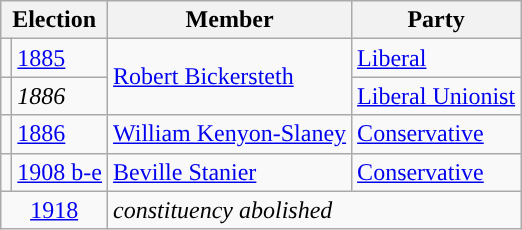<table class="wikitable">
<tr>
<th colspan="2">Election</th>
<th>Member</th>
<th>Party</th>
</tr>
<tr>
<td style="color:inherit;background-color: "></td>
<td><a href='#'>1885</a></td>
<td rowspan="2"><a href='#'>Robert Bickersteth</a></td>
<td><a href='#'>Liberal</a></td>
</tr>
<tr>
<td style="color:inherit;background-color: "></td>
<td><em>1886</em></td>
<td><a href='#'>Liberal Unionist</a></td>
</tr>
<tr>
<td style="color:inherit;background-color: "></td>
<td><a href='#'>1886</a></td>
<td><a href='#'>William Kenyon-Slaney</a></td>
<td><a href='#'>Conservative</a></td>
</tr>
<tr>
<td style="color:inherit;background-color: "></td>
<td><a href='#'>1908 b-e</a></td>
<td><a href='#'>Beville Stanier</a></td>
<td><a href='#'>Conservative</a></td>
</tr>
<tr>
<td colspan="2" align="center"><a href='#'>1918</a></td>
<td colspan="2"><em>constituency abolished</em></td>
</tr>
</table>
